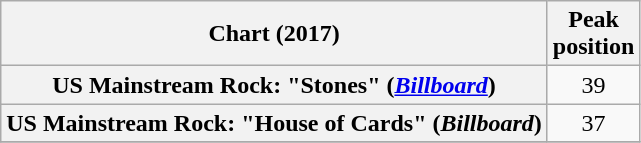<table class="wikitable sortable plainrowheaders" style="text-align:center">
<tr>
<th scope="col">Chart (2017)</th>
<th scope="col">Peak<br> position</th>
</tr>
<tr>
<th scope="row">US Mainstream Rock: "Stones" (<em><a href='#'>Billboard</a></em>)</th>
<td style="text-align:center;">39</td>
</tr>
<tr>
<th scope="row">US Mainstream Rock: "House of Cards" (<em>Billboard</em>)</th>
<td style="text-align:center;">37</td>
</tr>
<tr>
</tr>
</table>
